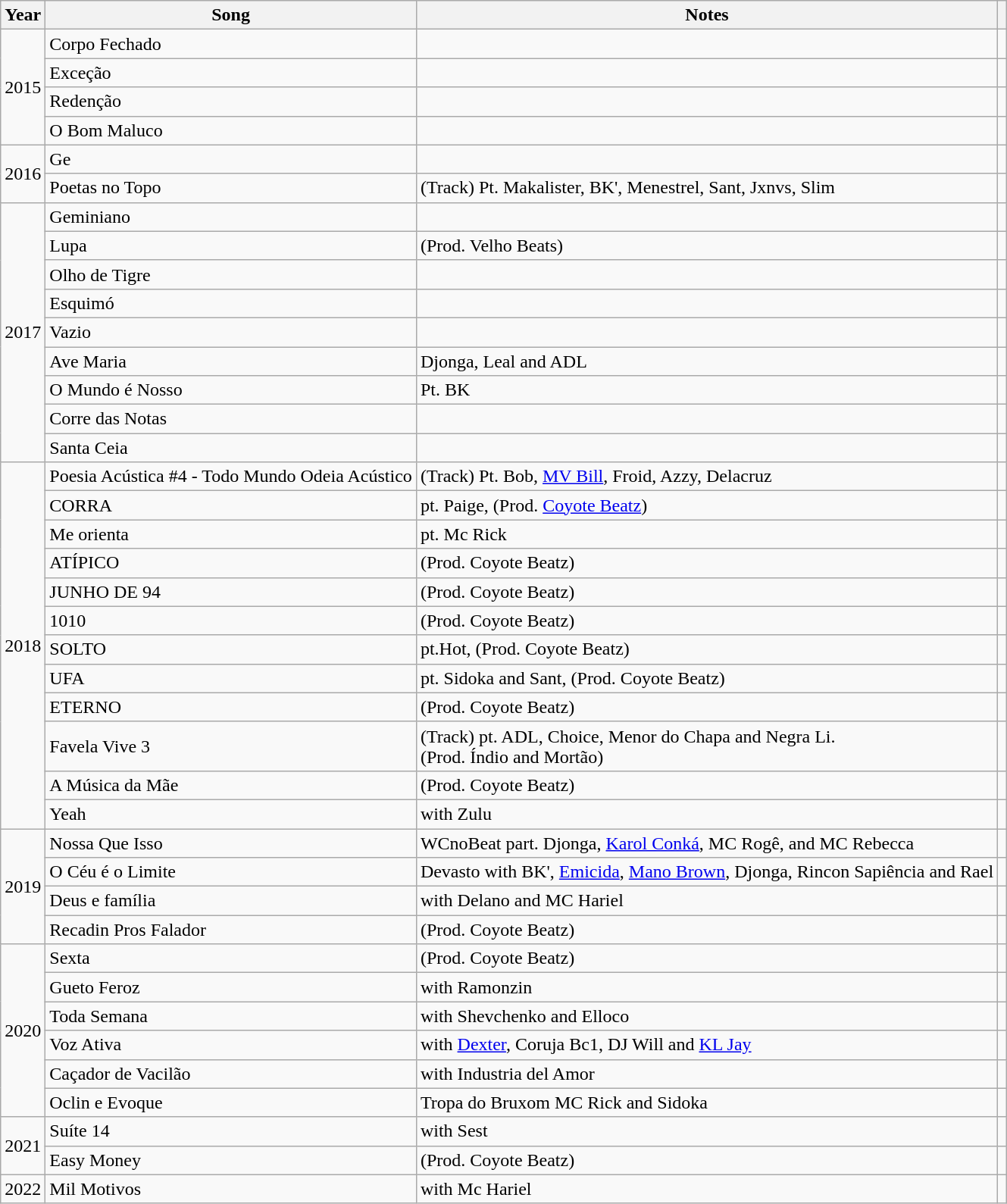<table class="wikitable">
<tr>
<th>Year</th>
<th>Song</th>
<th>Notes</th>
<th></th>
</tr>
<tr>
<td rowspan="4">2015</td>
<td>Corpo Fechado</td>
<td></td>
<td></td>
</tr>
<tr>
<td>Exceção</td>
<td></td>
<td></td>
</tr>
<tr>
<td>Redenção</td>
<td></td>
<td></td>
</tr>
<tr>
<td>O Bom Maluco</td>
<td></td>
<td></td>
</tr>
<tr>
<td rowspan="2">2016</td>
<td>Ge</td>
<td></td>
<td></td>
</tr>
<tr>
<td>Poetas no Topo</td>
<td>(Track) Pt. Makalister, BK', Menestrel, Sant, Jxnvs, Slim</td>
<td></td>
</tr>
<tr>
<td rowspan="9">2017</td>
<td>Geminiano</td>
<td></td>
<td></td>
</tr>
<tr>
<td>Lupa</td>
<td>(Prod. Velho Beats)</td>
<td></td>
</tr>
<tr>
<td>Olho de Tigre</td>
<td></td>
<td></td>
</tr>
<tr>
<td>Esquimó</td>
<td></td>
<td></td>
</tr>
<tr>
<td>Vazio</td>
<td></td>
<td></td>
</tr>
<tr>
<td>Ave Maria</td>
<td>Djonga, Leal and ADL</td>
<td></td>
</tr>
<tr>
<td>O Mundo é Nosso</td>
<td>Pt. BK</td>
<td></td>
</tr>
<tr>
<td>Corre das Notas</td>
<td></td>
<td></td>
</tr>
<tr>
<td>Santa Ceia</td>
<td></td>
<td></td>
</tr>
<tr>
<td rowspan="12">2018</td>
<td>Poesia Acústica #4 - Todo Mundo Odeia Acústico</td>
<td>(Track) Pt. Bob, <a href='#'>MV Bill</a>, Froid, Azzy, Delacruz</td>
<td></td>
</tr>
<tr>
<td>CORRA</td>
<td>pt. Paige, (Prod. <a href='#'>Coyote Beatz</a>)</td>
<td></td>
</tr>
<tr>
<td>Me orienta</td>
<td>pt. Mc Rick</td>
<td></td>
</tr>
<tr>
<td>ATÍPICO</td>
<td>(Prod. Coyote Beatz)</td>
<td></td>
</tr>
<tr>
<td>JUNHO DE 94</td>
<td>(Prod. Coyote Beatz)</td>
<td></td>
</tr>
<tr>
<td>1010</td>
<td>(Prod. Coyote Beatz)</td>
<td></td>
</tr>
<tr>
<td>SOLTO</td>
<td>pt.Hot, (Prod. Coyote Beatz)</td>
<td></td>
</tr>
<tr>
<td>UFA</td>
<td>pt. Sidoka and Sant, (Prod. Coyote Beatz)</td>
<td></td>
</tr>
<tr>
<td>ETERNO</td>
<td>(Prod. Coyote Beatz)</td>
<td></td>
</tr>
<tr>
<td>Favela Vive 3</td>
<td>(Track) pt. ADL, Choice, Menor do Chapa and Negra Li.<br>(Prod. Índio and Mortão)</td>
<td></td>
</tr>
<tr>
<td>A Música da Mãe</td>
<td>(Prod. Coyote Beatz)</td>
<td></td>
</tr>
<tr>
<td>Yeah</td>
<td>with Zulu</td>
<td></td>
</tr>
<tr>
<td rowspan="4">2019</td>
<td>Nossa Que Isso</td>
<td>WCnoBeat part. Djonga, <a href='#'>Karol Conká</a>, MC Rogê, and MC Rebecca</td>
<td></td>
</tr>
<tr>
<td>O Céu é o Limite</td>
<td>Devasto with BK', <a href='#'>Emicida</a>, <a href='#'>Mano Brown</a>, Djonga, Rincon Sapiência and Rael</td>
<td></td>
</tr>
<tr>
<td>Deus e família</td>
<td>with Delano and MC Hariel</td>
<td></td>
</tr>
<tr>
<td>Recadin Pros Falador</td>
<td>(Prod. Coyote Beatz)</td>
<td></td>
</tr>
<tr>
<td rowspan="6">2020</td>
<td>Sexta</td>
<td>(Prod. Coyote Beatz)</td>
<td></td>
</tr>
<tr>
<td>Gueto Feroz</td>
<td>with Ramonzin</td>
<td></td>
</tr>
<tr>
<td>Toda Semana</td>
<td>with Shevchenko and Elloco</td>
<td></td>
</tr>
<tr>
<td>Voz Ativa</td>
<td>with <a href='#'>Dexter</a>, Coruja Bc1, DJ Will and <a href='#'>KL Jay</a></td>
<td></td>
</tr>
<tr>
<td>Caçador de Vacilão</td>
<td>with Industria del Amor</td>
<td></td>
</tr>
<tr>
<td>Oclin e Evoque</td>
<td>Tropa do Bruxom MC Rick and Sidoka</td>
<td></td>
</tr>
<tr>
<td rowspan="2">2021</td>
<td>Suíte 14</td>
<td>with Sest</td>
<td></td>
</tr>
<tr>
<td>Easy Money</td>
<td>(Prod. Coyote Beatz)</td>
<td></td>
</tr>
<tr>
<td>2022</td>
<td>Mil Motivos</td>
<td>with Mc Hariel</td>
<td></td>
</tr>
</table>
